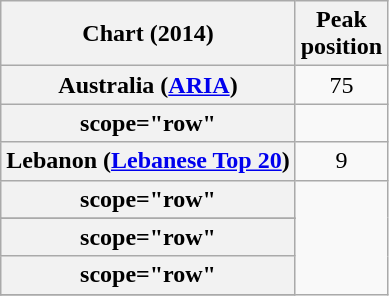<table class="wikitable sortable plainrowheaders">
<tr>
<th scope="col">Chart (2014)</th>
<th scope="col">Peak<br>position</th>
</tr>
<tr>
<th scope="row">Australia (<a href='#'>ARIA</a>)</th>
<td style="text-align:center;">75</td>
</tr>
<tr>
<th>scope="row"</th>
</tr>
<tr>
<th scope="row">Lebanon (<a href='#'>Lebanese Top 20</a>)</th>
<td style="text-align:center;">9</td>
</tr>
<tr>
<th>scope="row"</th>
</tr>
<tr>
</tr>
<tr>
<th>scope="row"</th>
</tr>
<tr>
<th>scope="row"</th>
</tr>
<tr>
</tr>
</table>
